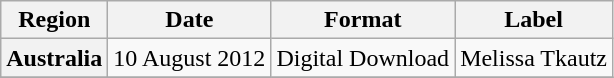<table class="wikitable plainrowheaders">
<tr>
<th scope="col">Region</th>
<th scope="col">Date</th>
<th scope="col">Format</th>
<th scope="col">Label</th>
</tr>
<tr>
<th scope="row">Australia</th>
<td>10 August 2012</td>
<td>Digital Download</td>
<td>Melissa Tkautz</td>
</tr>
<tr>
</tr>
</table>
